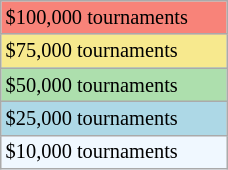<table class="wikitable" style="font-size:85%;" width=12%>
<tr bgcolor="#f88379">
<td>$100,000 tournaments</td>
</tr>
<tr bgcolor="#f7e98e">
<td>$75,000 tournaments</td>
</tr>
<tr bgcolor="#addfad">
<td>$50,000 tournaments</td>
</tr>
<tr bgcolor="lightblue">
<td>$25,000 tournaments</td>
</tr>
<tr bgcolor="#f0f8ff">
<td>$10,000 tournaments</td>
</tr>
</table>
